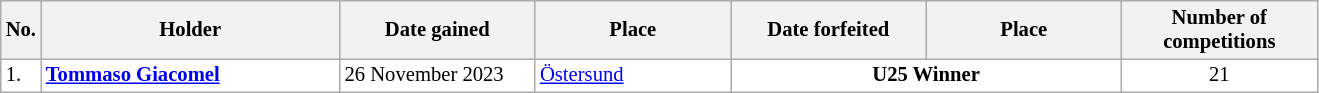<table class="wikitable plainrowheaders" style="background:#fff; font-size:86%; line-height:16px; border:grey solid 1px; border-collapse:collapse;">
<tr>
<th style="width:1em;">No.</th>
<th style="width:14em;">Holder </th>
<th style="width:9em;">Date gained</th>
<th style="width:9em;">Place</th>
<th style="width:9em;">Date forfeited</th>
<th style="width:9em;">Place</th>
<th style="width:9em;">Number of competitions</th>
</tr>
<tr>
<td>1.</td>
<td> <strong><a href='#'>Tommaso Giacomel</a></strong></td>
<td>26 November 2023</td>
<td> <a href='#'>Östersund</a></td>
<td align=center colspan=2><strong>U25 Winner</strong></td>
<td align=center>21</td>
</tr>
</table>
